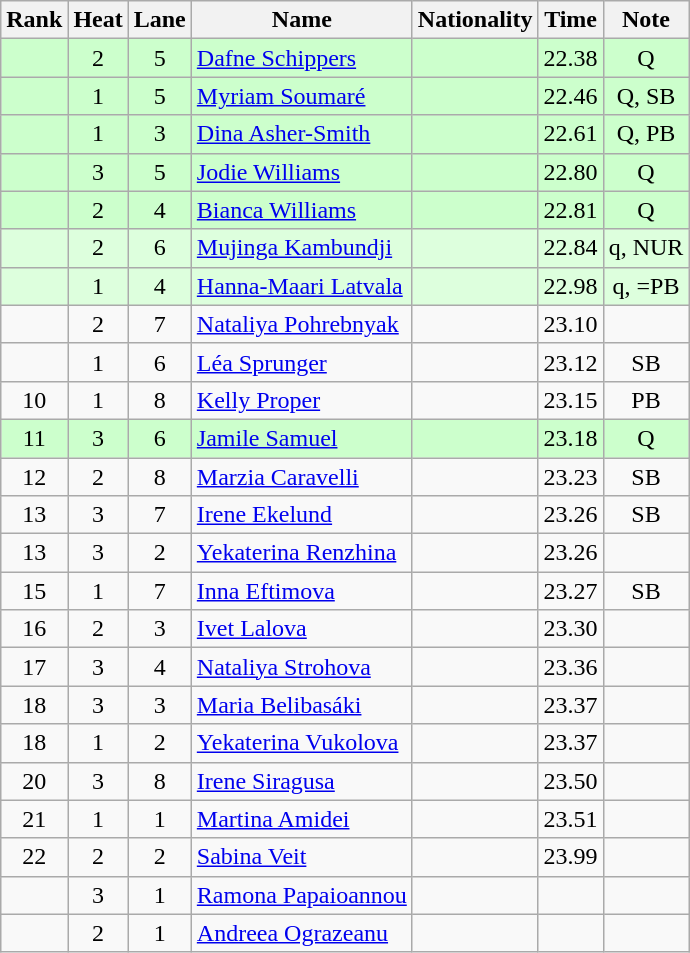<table class="wikitable sortable" style="text-align:center">
<tr>
<th>Rank</th>
<th>Heat</th>
<th>Lane</th>
<th>Name</th>
<th>Nationality</th>
<th>Time</th>
<th>Note</th>
</tr>
<tr bgcolor=ccffcc>
<td></td>
<td>2</td>
<td>5</td>
<td align=left><a href='#'>Dafne Schippers</a></td>
<td align=left></td>
<td>22.38</td>
<td>Q</td>
</tr>
<tr bgcolor=ccffcc>
<td></td>
<td>1</td>
<td>5</td>
<td align=left><a href='#'>Myriam Soumaré</a></td>
<td align=left></td>
<td>22.46</td>
<td>Q, SB</td>
</tr>
<tr bgcolor=ccffcc>
<td></td>
<td>1</td>
<td>3</td>
<td align=left><a href='#'>Dina Asher-Smith</a></td>
<td align=left></td>
<td>22.61</td>
<td>Q, PB</td>
</tr>
<tr bgcolor=ccffcc>
<td></td>
<td>3</td>
<td>5</td>
<td align=left><a href='#'>Jodie Williams</a></td>
<td align=left></td>
<td>22.80</td>
<td>Q</td>
</tr>
<tr bgcolor=ccffcc>
<td></td>
<td>2</td>
<td>4</td>
<td align=left><a href='#'>Bianca Williams</a></td>
<td align=left></td>
<td>22.81</td>
<td>Q</td>
</tr>
<tr bgcolor=ddffdd>
<td></td>
<td>2</td>
<td>6</td>
<td align=left><a href='#'>Mujinga Kambundji</a></td>
<td align=left></td>
<td>22.84</td>
<td>q, NUR</td>
</tr>
<tr bgcolor=ddffdd>
<td></td>
<td>1</td>
<td>4</td>
<td align=left><a href='#'>Hanna-Maari Latvala</a></td>
<td align=left></td>
<td>22.98</td>
<td>q, =PB</td>
</tr>
<tr>
<td></td>
<td>2</td>
<td>7</td>
<td align=left><a href='#'>Nataliya Pohrebnyak</a></td>
<td align=left></td>
<td>23.10</td>
<td></td>
</tr>
<tr>
<td></td>
<td>1</td>
<td>6</td>
<td align=left><a href='#'>Léa Sprunger</a></td>
<td align=left></td>
<td>23.12</td>
<td>SB</td>
</tr>
<tr>
<td>10</td>
<td>1</td>
<td>8</td>
<td align=left><a href='#'>Kelly Proper</a></td>
<td align=left></td>
<td>23.15</td>
<td>PB</td>
</tr>
<tr bgcolor=ccffcc>
<td>11</td>
<td>3</td>
<td>6</td>
<td align=left><a href='#'>Jamile Samuel</a></td>
<td align=left></td>
<td>23.18</td>
<td>Q</td>
</tr>
<tr>
<td>12</td>
<td>2</td>
<td>8</td>
<td align=left><a href='#'>Marzia Caravelli</a></td>
<td align=left></td>
<td>23.23</td>
<td>SB</td>
</tr>
<tr>
<td>13</td>
<td>3</td>
<td>7</td>
<td align=left><a href='#'>Irene Ekelund</a></td>
<td align=left></td>
<td>23.26</td>
<td>SB</td>
</tr>
<tr>
<td>13</td>
<td>3</td>
<td>2</td>
<td align=left><a href='#'>Yekaterina Renzhina</a></td>
<td align=left></td>
<td>23.26</td>
<td></td>
</tr>
<tr>
<td>15</td>
<td>1</td>
<td>7</td>
<td align=left><a href='#'>Inna Eftimova</a></td>
<td align=left></td>
<td>23.27</td>
<td>SB</td>
</tr>
<tr>
<td>16</td>
<td>2</td>
<td>3</td>
<td align=left><a href='#'>Ivet Lalova</a></td>
<td align=left></td>
<td>23.30</td>
<td></td>
</tr>
<tr>
<td>17</td>
<td>3</td>
<td>4</td>
<td align=left><a href='#'>Nataliya Strohova</a></td>
<td align=left></td>
<td>23.36</td>
<td></td>
</tr>
<tr>
<td>18</td>
<td>3</td>
<td>3</td>
<td align=left><a href='#'>Maria Belibasáki</a></td>
<td align=left></td>
<td>23.37</td>
<td></td>
</tr>
<tr>
<td>18</td>
<td>1</td>
<td>2</td>
<td align=left><a href='#'>Yekaterina Vukolova</a></td>
<td align=left></td>
<td>23.37</td>
<td></td>
</tr>
<tr>
<td>20</td>
<td>3</td>
<td>8</td>
<td align=left><a href='#'>Irene Siragusa</a></td>
<td align=left></td>
<td>23.50</td>
<td></td>
</tr>
<tr>
<td>21</td>
<td>1</td>
<td>1</td>
<td align=left><a href='#'>Martina Amidei</a></td>
<td align=left></td>
<td>23.51</td>
<td></td>
</tr>
<tr>
<td>22</td>
<td>2</td>
<td>2</td>
<td align=left><a href='#'>Sabina Veit</a></td>
<td align=left></td>
<td>23.99</td>
<td></td>
</tr>
<tr>
<td></td>
<td>3</td>
<td>1</td>
<td align=left><a href='#'>Ramona Papaioannou</a></td>
<td align=left></td>
<td></td>
<td></td>
</tr>
<tr>
<td></td>
<td>2</td>
<td>1</td>
<td align=left><a href='#'>Andreea Ograzeanu</a></td>
<td align=left></td>
<td></td>
<td></td>
</tr>
</table>
